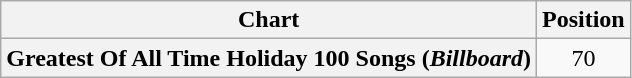<table class="wikitable plainrowheaders sortable" style="text-align:center">
<tr>
<th scope="col">Chart</th>
<th scope="col">Position</th>
</tr>
<tr>
<th scope="row">Greatest Of All Time Holiday 100 Songs (<em>Billboard</em>)</th>
<td>70</td>
</tr>
</table>
